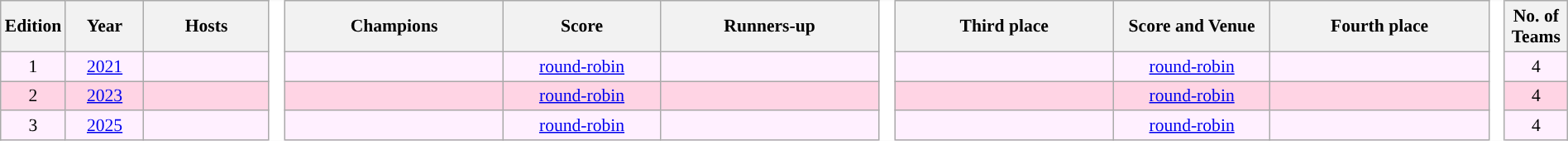<table class="wikitable" style="text-align:center;width:100%; font-size:90%;">
<tr>
<th width=2%>Edition</th>
<th width=5%>Year</th>
<th width=8%>Hosts</th>
<td rowspan="5" style="width:1%;background:#fff;border-top-style:hidden;border-bottom-style:hidden;"></td>
<th style="width:14%;">Champions</th>
<th width=10%>Score</th>
<th style="width:14%;">Runners-up</th>
<td rowspan="5" style="width:1%;background:#fff;border-top-style:hidden;border-bottom-style:hidden;"></td>
<th style="width:14%;">Third place</th>
<th width=10%>Score and Venue</th>
<th style="width:14%;">Fourth place</th>
<td rowspan="5" style="width:1%;background:#fff;border-top-style:hidden;border-bottom-style:hidden;"></td>
<th width=4%>No. of Teams</th>
</tr>
<tr align="centre" bgcolor="#fff0ff">
<td>1</td>
<td><a href='#'>2021</a></td>
<td align="left"></td>
<td><strong></strong></td>
<td><a href='#'>round-robin</a></td>
<td></td>
<td></td>
<td><a href='#'>round-robin</a></td>
<td></td>
<td>4</td>
</tr>
<tr align="centre" bgcolor="#FFD4E4">
<td>2</td>
<td><a href='#'>2023</a></td>
<td align="left"></td>
<td><strong></strong></td>
<td><a href='#'>round-robin</a></td>
<td></td>
<td></td>
<td><a href='#'>round-robin</a></td>
<td></td>
<td>4</td>
</tr>
<tr align="centre" bgcolor="#fff0ff">
<td>3</td>
<td><a href='#'>2025</a></td>
<td align="left"></td>
<td><strong></strong></td>
<td><a href='#'>round-robin</a></td>
<td></td>
<td></td>
<td><a href='#'>round-robin</a></td>
<td></td>
<td>4</td>
</tr>
</table>
